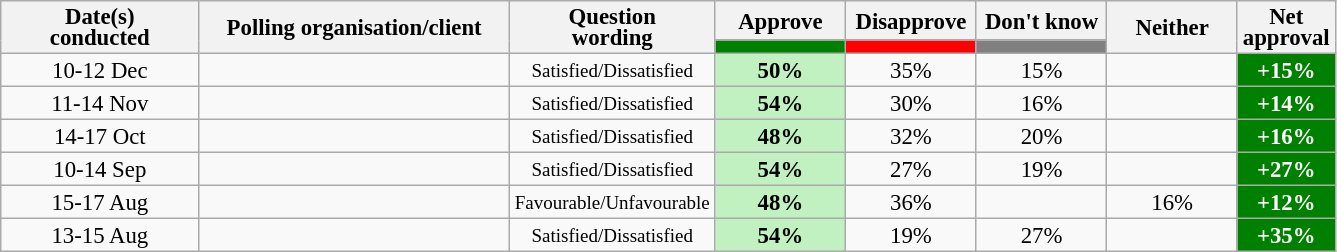<table class="wikitable collapsible sortable" style="text-align:center;font-size:95%;line-height:14px;">
<tr>
<th style="width:125px;" rowspan="2">Date(s)<br>conducted</th>
<th style="width:200px;" rowspan="2">Polling organisation/client</th>
<th style="width:120px;" rowspan="2">Question<br>wording</th>
<th class="unsortable" style="width:80px;">Approve</th>
<th class="unsortable" style="width: 80px;">Disapprove</th>
<th class="unsortable" style="width:80px;">Don't know</th>
<th class="unsortable" style="width:80px;"rowspan="2">Neither</th>
<th class="unsortable" style="width:20px;" rowspan="2">Net approval</th>
</tr>
<tr>
<th class="unsortable" style="background:green;width:60px;"></th>
<th class="unsortable" style="background:red;width:60px;"></th>
<th class="unsortable" style="background:grey;width:60px;"></th>
</tr>
<tr>
<td>10-12 Dec</td>
<td></td>
<td><small>Satisfied/Dissatisfied</small></td>
<td style="background:#C1F0C1"><strong>50%</strong></td>
<td>35%</td>
<td>15%</td>
<td></td>
<td style="background:green;color:white;"><strong>+15%</strong></td>
</tr>
<tr>
<td>11-14 Nov</td>
<td></td>
<td><small>Satisfied/Dissatisfied</small></td>
<td style="background:#C1F0C1"><strong>54%</strong></td>
<td>30%</td>
<td>16%</td>
<td></td>
<td style="background:green;color:white;"><strong>+14%</strong></td>
</tr>
<tr>
<td>14-17 Oct</td>
<td></td>
<td><small>Satisfied/Dissatisfied</small></td>
<td style="background:#C1F0C1"><strong>48%</strong></td>
<td>32%</td>
<td>20%</td>
<td></td>
<td style="background:green;color:white;"><strong>+16%</strong></td>
</tr>
<tr>
<td>10-14 Sep</td>
<td></td>
<td><small>Satisfied/Dissatisfied</small></td>
<td style="background:#C1F0C1"><strong>54%</strong></td>
<td>27%</td>
<td>19%</td>
<td></td>
<td style="background:green;color:white;"><strong>+27%</strong></td>
</tr>
<tr>
<td>15-17 Aug</td>
<td></td>
<td><small>Favourable/Unfavourable</small></td>
<td style="background:#C1F0C1"><strong>48%</strong></td>
<td>36%</td>
<td></td>
<td>16%</td>
<td style="background:green;color:white;"><strong>+12%</strong></td>
</tr>
<tr>
<td>13-15 Aug</td>
<td></td>
<td><small>Satisfied/Dissatisfied</small></td>
<td style="background:#C1F0C1"><strong>54%</strong></td>
<td>19%</td>
<td>27%</td>
<td></td>
<td style="background:green;color:white;"><strong>+35%</strong></td>
</tr>
</table>
